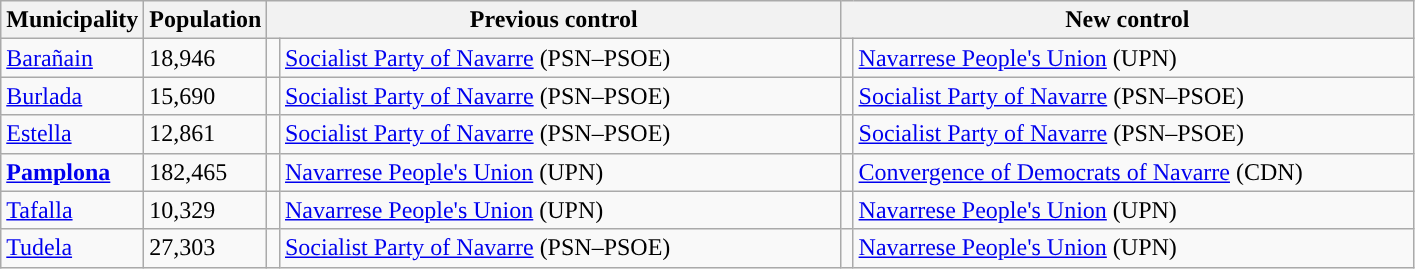<table class="wikitable sortable">
<tr>
<th>Municipality</th>
<th>Population</th>
<th colspan="2" style="width:375px;">Previous control</th>
<th colspan="2" style="width:375px;">New control</th>
</tr>
<tr>
<td><a href='#'>Barañain</a></td>
<td>18,946</td>
<td width="1" style="color:inherit;background:"></td>
<td><a href='#'>Socialist Party of Navarre</a> (PSN–PSOE)</td>
<td width="1" style="color:inherit;background:"></td>
<td><a href='#'>Navarrese People's Union</a> (UPN)</td>
</tr>
<tr>
<td><a href='#'>Burlada</a></td>
<td>15,690</td>
<td style="color:inherit;background:"></td>
<td><a href='#'>Socialist Party of Navarre</a> (PSN–PSOE)</td>
<td style="color:inherit;background:"></td>
<td><a href='#'>Socialist Party of Navarre</a> (PSN–PSOE)</td>
</tr>
<tr>
<td><a href='#'>Estella</a></td>
<td>12,861</td>
<td style="color:inherit;background:"></td>
<td><a href='#'>Socialist Party of Navarre</a> (PSN–PSOE)</td>
<td style="color:inherit;background:"></td>
<td><a href='#'>Socialist Party of Navarre</a> (PSN–PSOE)</td>
</tr>
<tr>
<td><strong><a href='#'>Pamplona</a></strong></td>
<td>182,465</td>
<td style="color:inherit;background:"></td>
<td><a href='#'>Navarrese People's Union</a> (UPN)</td>
<td style="color:inherit;background:"></td>
<td><a href='#'>Convergence of Democrats of Navarre</a> (CDN)</td>
</tr>
<tr>
<td><a href='#'>Tafalla</a></td>
<td>10,329</td>
<td style="color:inherit;background:"></td>
<td><a href='#'>Navarrese People's Union</a> (UPN)</td>
<td style="color:inherit;background:"></td>
<td><a href='#'>Navarrese People's Union</a> (UPN)</td>
</tr>
<tr>
<td><a href='#'>Tudela</a></td>
<td>27,303</td>
<td style="color:inherit;background:"></td>
<td><a href='#'>Socialist Party of Navarre</a> (PSN–PSOE)</td>
<td style="color:inherit;background:"></td>
<td><a href='#'>Navarrese People's Union</a> (UPN)</td>
</tr>
</table>
